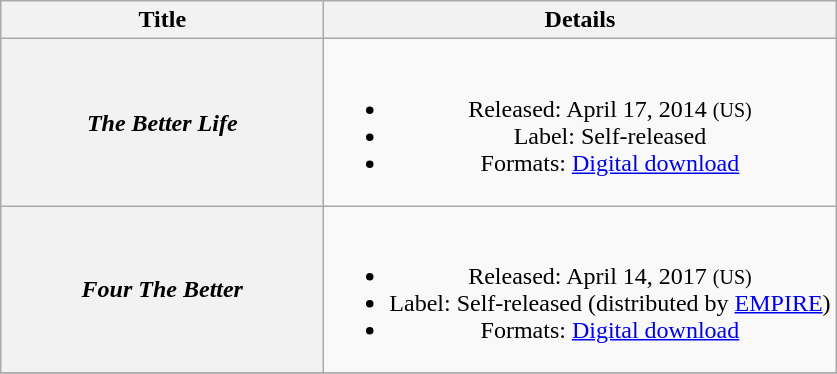<table class="wikitable plainrowheaders" style="text-align:center">
<tr>
<th scope="col" style="width:13em">Title</th>
<th scope="col">Details</th>
</tr>
<tr>
<th scope="row"><em>The Better Life</em></th>
<td><br><ul><li>Released: April 17, 2014 <small>(US)</small></li><li>Label: Self-released</li><li>Formats: <a href='#'>Digital download</a></li></ul></td>
</tr>
<tr>
<th scope="row"><em>Four The Better</em></th>
<td><br><ul><li>Released: April 14, 2017 <small>(US)</small></li><li>Label: Self-released (distributed by <a href='#'>EMPIRE</a>)</li><li>Formats: <a href='#'>Digital download</a></li></ul></td>
</tr>
<tr>
</tr>
</table>
